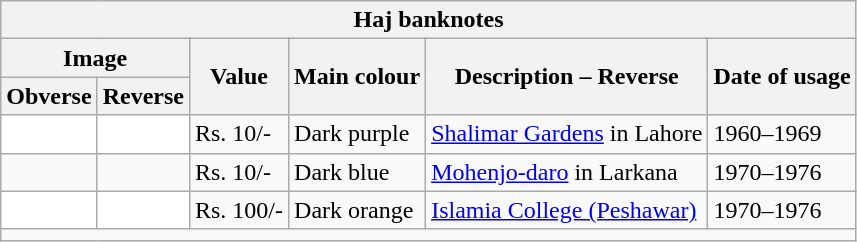<table class="wikitable">
<tr>
<th colspan="6">Haj banknotes</th>
</tr>
<tr>
<th colspan="2">Image</th>
<th rowspan="2">Value</th>
<th rowspan="2">Main colour</th>
<th rowspan="2">Description – Reverse</th>
<th rowspan="2">Date of usage</th>
</tr>
<tr>
<th>Obverse</th>
<th>Reverse</th>
</tr>
<tr>
<td align="center" bgcolor="#ffffff"></td>
<td align="center" bgcolor="#ffffff"></td>
<td>Rs. 10/-</td>
<td>Dark purple</td>
<td><a href='#'>Shalimar Gardens</a> in Lahore</td>
<td>1960–1969</td>
</tr>
<tr>
<td></td>
<td></td>
<td>Rs. 10/-</td>
<td>Dark blue</td>
<td><a href='#'>Mohenjo-daro</a> in Larkana</td>
<td>1970–1976</td>
</tr>
<tr>
<td align="center" bgcolor="#ffffff"></td>
<td align="center" bgcolor="#ffffff"></td>
<td>Rs. 100/-</td>
<td>Dark orange</td>
<td><a href='#'>Islamia College (Peshawar)</a></td>
<td>1970–1976</td>
</tr>
<tr>
<td colspan="6"></td>
</tr>
</table>
